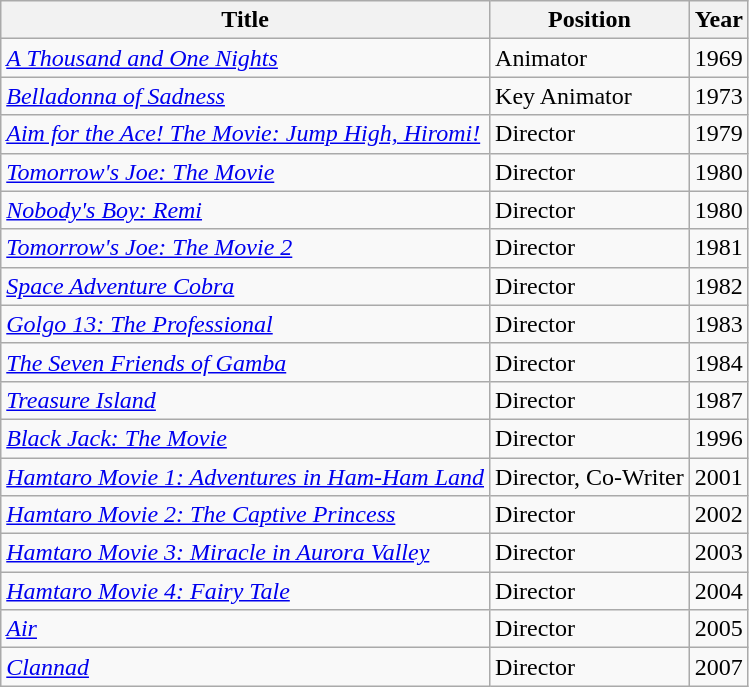<table class="wikitable">
<tr>
<th>Title</th>
<th>Position</th>
<th>Year</th>
</tr>
<tr>
<td><em><a href='#'>A Thousand and One Nights</a></em></td>
<td>Animator</td>
<td>1969</td>
</tr>
<tr>
<td><em><a href='#'>Belladonna of Sadness</a></em></td>
<td>Key Animator</td>
<td>1973</td>
</tr>
<tr>
<td><em><a href='#'>Aim for the Ace! The Movie: Jump High, Hiromi!</a></em></td>
<td>Director</td>
<td>1979</td>
</tr>
<tr>
<td><em><a href='#'>Tomorrow's Joe: The Movie</a></em></td>
<td>Director</td>
<td>1980</td>
</tr>
<tr>
<td><em><a href='#'>Nobody's Boy: Remi</a></em></td>
<td>Director</td>
<td>1980</td>
</tr>
<tr>
<td><em><a href='#'> Tomorrow's Joe: The Movie 2</a></em></td>
<td>Director</td>
<td>1981</td>
</tr>
<tr>
<td><em><a href='#'>Space Adventure Cobra</a></em></td>
<td>Director</td>
<td>1982</td>
</tr>
<tr>
<td><em><a href='#'>Golgo 13: The Professional</a></em></td>
<td>Director</td>
<td>1983</td>
</tr>
<tr>
<td><em><a href='#'>The Seven Friends of Gamba</a></em></td>
<td>Director</td>
<td>1984</td>
</tr>
<tr>
<td><em><a href='#'>Treasure Island</a></em></td>
<td>Director</td>
<td>1987</td>
</tr>
<tr>
<td><em><a href='#'>Black Jack: The Movie</a></em></td>
<td>Director</td>
<td>1996</td>
</tr>
<tr>
<td><em><a href='#'>Hamtaro Movie 1: Adventures in Ham-Ham Land</a></em></td>
<td>Director, Co-Writer</td>
<td>2001</td>
</tr>
<tr>
<td><em><a href='#'>Hamtaro Movie 2: The Captive Princess</a></em></td>
<td>Director</td>
<td>2002</td>
</tr>
<tr>
<td><em><a href='#'>Hamtaro Movie 3: Miracle in Aurora Valley</a></em></td>
<td>Director</td>
<td>2003</td>
</tr>
<tr>
<td><em><a href='#'>Hamtaro Movie 4: Fairy Tale</a></em></td>
<td>Director</td>
<td>2004</td>
</tr>
<tr>
<td><em><a href='#'>Air</a></em></td>
<td>Director</td>
<td>2005</td>
</tr>
<tr>
<td><em><a href='#'>Clannad</a></em></td>
<td>Director</td>
<td>2007</td>
</tr>
</table>
